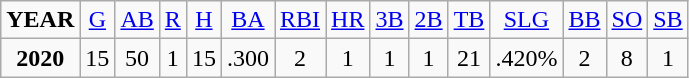<table class="wikitable">
<tr align=center>
<td><strong>YEAR</strong></td>
<td><a href='#'>G</a></td>
<td><a href='#'>AB</a></td>
<td><a href='#'>R</a></td>
<td><a href='#'>H</a></td>
<td><a href='#'>BA</a></td>
<td><a href='#'>RBI</a></td>
<td><a href='#'>HR</a></td>
<td><a href='#'>3B</a></td>
<td><a href='#'>2B</a></td>
<td><a href='#'>TB</a></td>
<td><a href='#'>SLG</a></td>
<td><a href='#'>BB</a></td>
<td><a href='#'>SO</a></td>
<td><a href='#'>SB</a></td>
</tr>
<tr align=center>
<td><strong>2020</strong></td>
<td>15</td>
<td>50</td>
<td>1</td>
<td>15</td>
<td>.300</td>
<td>2</td>
<td>1</td>
<td>1</td>
<td>1</td>
<td>21</td>
<td>.420%</td>
<td>2</td>
<td>8</td>
<td>1</td>
</tr>
</table>
